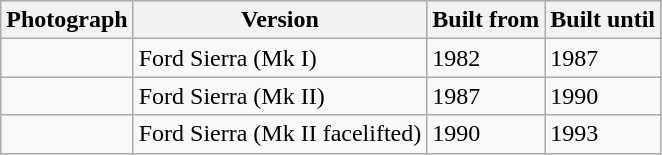<table class="wikitable defaultcenter">
<tr>
<th>Photograph</th>
<th>Version</th>
<th>Built from</th>
<th>Built until</th>
</tr>
<tr>
<td></td>
<td>Ford Sierra (Mk I)</td>
<td>1982</td>
<td>1987</td>
</tr>
<tr>
<td></td>
<td>Ford Sierra (Mk II)</td>
<td>1987</td>
<td>1990</td>
</tr>
<tr>
<td></td>
<td>Ford Sierra (Mk II facelifted)</td>
<td>1990</td>
<td>1993</td>
</tr>
</table>
